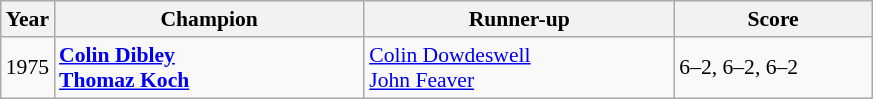<table class="wikitable" style="font-size:90%">
<tr>
<th>Year</th>
<th width="200">Champion</th>
<th width="200">Runner-up</th>
<th width="125">Score</th>
</tr>
<tr>
<td>1975</td>
<td> <strong><a href='#'>Colin Dibley</a></strong><br> <strong><a href='#'>Thomaz Koch</a></strong></td>
<td> <a href='#'>Colin Dowdeswell</a><br> <a href='#'>John Feaver</a></td>
<td>6–2, 6–2, 6–2</td>
</tr>
</table>
